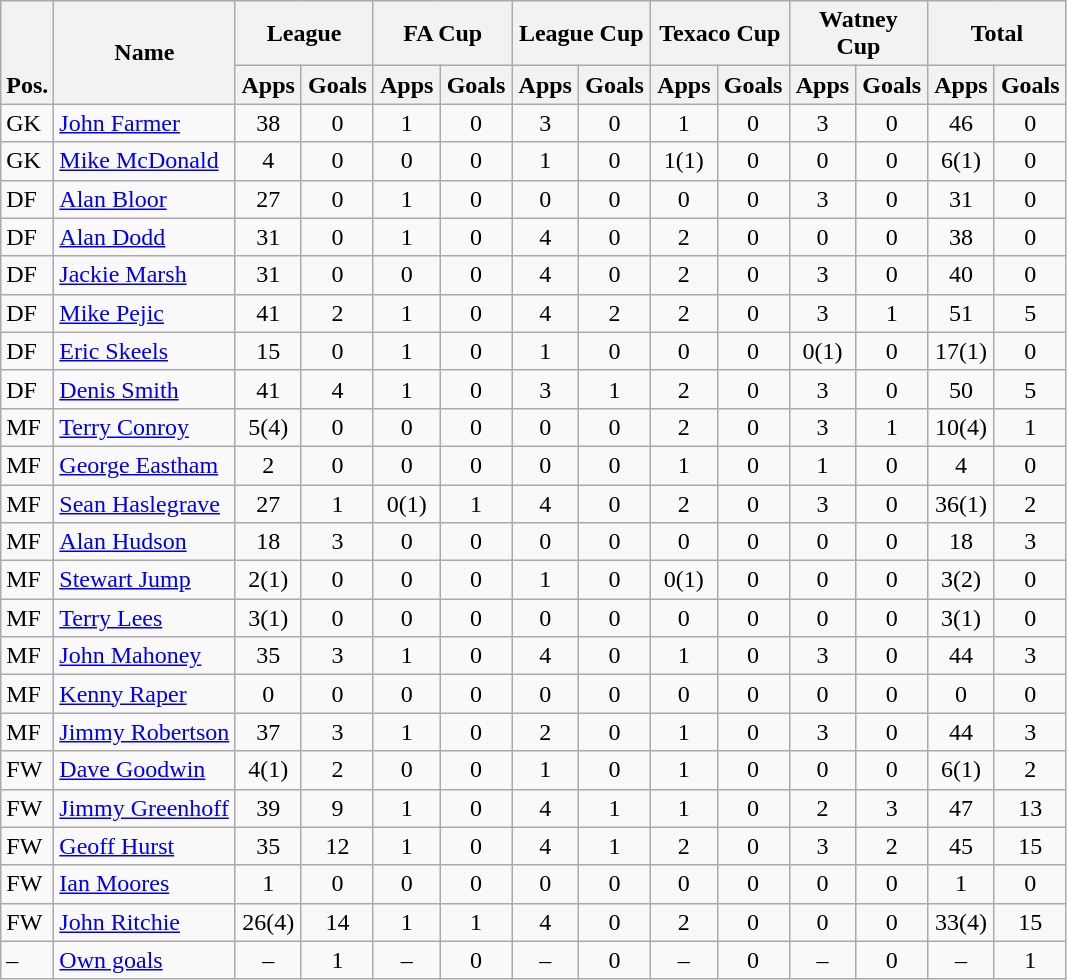<table class="wikitable" style="text-align:center">
<tr>
<th rowspan="2" valign="bottom">Pos.</th>
<th rowspan="2">Name</th>
<th colspan="2" width="85">League</th>
<th colspan="2" width="85">FA Cup</th>
<th colspan="2" width="85">League Cup</th>
<th colspan="2" width="85">Texaco Cup</th>
<th colspan="2" width="85">Watney Cup</th>
<th colspan="2" width="85">Total</th>
</tr>
<tr>
<th>Apps</th>
<th>Goals</th>
<th>Apps</th>
<th>Goals</th>
<th>Apps</th>
<th>Goals</th>
<th>Apps</th>
<th>Goals</th>
<th>Apps</th>
<th>Goals</th>
<th>Apps</th>
<th>Goals</th>
</tr>
<tr>
<td align="left">GK</td>
<td align="left"> <a href='#'>John Farmer</a></td>
<td>38</td>
<td>0</td>
<td>1</td>
<td>0</td>
<td>3</td>
<td>0</td>
<td>1</td>
<td>0</td>
<td>3</td>
<td>0</td>
<td>46</td>
<td>0</td>
</tr>
<tr>
<td align="left">GK</td>
<td align="left"> <a href='#'>Mike McDonald</a></td>
<td>4</td>
<td>0</td>
<td>0</td>
<td>0</td>
<td>1</td>
<td>0</td>
<td>1(1)</td>
<td>0</td>
<td>0</td>
<td>0</td>
<td>6(1)</td>
<td>0</td>
</tr>
<tr>
<td align="left">DF</td>
<td align="left"> <a href='#'>Alan Bloor</a></td>
<td>27</td>
<td>0</td>
<td>1</td>
<td>0</td>
<td>0</td>
<td>0</td>
<td>0</td>
<td>0</td>
<td>3</td>
<td>0</td>
<td>31</td>
<td>0</td>
</tr>
<tr>
<td align="left">DF</td>
<td align="left"> <a href='#'>Alan Dodd</a></td>
<td>31</td>
<td>0</td>
<td>1</td>
<td>0</td>
<td>4</td>
<td>0</td>
<td>2</td>
<td>0</td>
<td>0</td>
<td>0</td>
<td>38</td>
<td>0</td>
</tr>
<tr>
<td align="left">DF</td>
<td align="left"> <a href='#'>Jackie Marsh</a></td>
<td>31</td>
<td>0</td>
<td>0</td>
<td>0</td>
<td>4</td>
<td>0</td>
<td>2</td>
<td>0</td>
<td>3</td>
<td>0</td>
<td>40</td>
<td>0</td>
</tr>
<tr>
<td align="left">DF</td>
<td align="left"> <a href='#'>Mike Pejic</a></td>
<td>41</td>
<td>2</td>
<td>1</td>
<td>0</td>
<td>4</td>
<td>2</td>
<td>2</td>
<td>0</td>
<td>3</td>
<td>1</td>
<td>51</td>
<td>5</td>
</tr>
<tr>
<td align="left">DF</td>
<td align="left"> <a href='#'>Eric Skeels</a></td>
<td>15</td>
<td>0</td>
<td>1</td>
<td>0</td>
<td>1</td>
<td>0</td>
<td>0</td>
<td>0</td>
<td>0(1)</td>
<td>0</td>
<td>17(1)</td>
<td>0</td>
</tr>
<tr>
<td align="left">DF</td>
<td align="left"> <a href='#'>Denis Smith</a></td>
<td>41</td>
<td>4</td>
<td>1</td>
<td>0</td>
<td>3</td>
<td>1</td>
<td>2</td>
<td>0</td>
<td>3</td>
<td>0</td>
<td>50</td>
<td>5</td>
</tr>
<tr>
<td align="left">MF</td>
<td align="left"> <a href='#'>Terry Conroy</a></td>
<td>5(4)</td>
<td>0</td>
<td>0</td>
<td>0</td>
<td>0</td>
<td>0</td>
<td>2</td>
<td>0</td>
<td>3</td>
<td>1</td>
<td>10(4)</td>
<td>1</td>
</tr>
<tr>
<td align="left">MF</td>
<td align="left"> <a href='#'>George Eastham</a></td>
<td>2</td>
<td>0</td>
<td>0</td>
<td>0</td>
<td>0</td>
<td>0</td>
<td>1</td>
<td>0</td>
<td>1</td>
<td>0</td>
<td>4</td>
<td>0</td>
</tr>
<tr>
<td align="left">MF</td>
<td align="left"> <a href='#'>Sean Haslegrave</a></td>
<td>27</td>
<td>1</td>
<td>0(1)</td>
<td>1</td>
<td>4</td>
<td>0</td>
<td>2</td>
<td>0</td>
<td>3</td>
<td>0</td>
<td>36(1)</td>
<td>2</td>
</tr>
<tr>
<td align="left">MF</td>
<td align="left"> <a href='#'>Alan Hudson</a></td>
<td>18</td>
<td>3</td>
<td>0</td>
<td>0</td>
<td>0</td>
<td>0</td>
<td>0</td>
<td>0</td>
<td>0</td>
<td>0</td>
<td>18</td>
<td>3</td>
</tr>
<tr>
<td align="left">MF</td>
<td align="left"> <a href='#'>Stewart Jump</a></td>
<td>2(1)</td>
<td>0</td>
<td>0</td>
<td>0</td>
<td>1</td>
<td>0</td>
<td>0(1)</td>
<td>0</td>
<td>0</td>
<td>0</td>
<td>3(2)</td>
<td>0</td>
</tr>
<tr>
<td align="left">MF</td>
<td align="left"> <a href='#'>Terry Lees</a></td>
<td>3(1)</td>
<td>0</td>
<td>0</td>
<td>0</td>
<td>0</td>
<td>0</td>
<td>0</td>
<td>0</td>
<td>0</td>
<td>0</td>
<td>3(1)</td>
<td>0</td>
</tr>
<tr>
<td align="left">MF</td>
<td align="left"> <a href='#'>John Mahoney</a></td>
<td>35</td>
<td>3</td>
<td>1</td>
<td>0</td>
<td>4</td>
<td>0</td>
<td>1</td>
<td>0</td>
<td>3</td>
<td>0</td>
<td>44</td>
<td>3</td>
</tr>
<tr>
<td align="left">MF</td>
<td align="left"> <a href='#'>Kenny Raper</a></td>
<td>0</td>
<td>0</td>
<td>0</td>
<td>0</td>
<td>0</td>
<td>0</td>
<td>0</td>
<td>0</td>
<td>0</td>
<td>0</td>
<td>0</td>
<td>0</td>
</tr>
<tr>
<td align="left">MF</td>
<td align="left"> <a href='#'>Jimmy Robertson</a></td>
<td>37</td>
<td>3</td>
<td>1</td>
<td>0</td>
<td>2</td>
<td>0</td>
<td>1</td>
<td>0</td>
<td>3</td>
<td>0</td>
<td>44</td>
<td>3</td>
</tr>
<tr>
<td align="left">FW</td>
<td align="left"> <a href='#'>Dave Goodwin</a></td>
<td>4(1)</td>
<td>2</td>
<td>0</td>
<td>0</td>
<td>1</td>
<td>0</td>
<td>1</td>
<td>0</td>
<td>0</td>
<td>0</td>
<td>6(1)</td>
<td>2</td>
</tr>
<tr>
<td align="left">FW</td>
<td align="left"> <a href='#'>Jimmy Greenhoff</a></td>
<td>39</td>
<td>9</td>
<td>1</td>
<td>0</td>
<td>4</td>
<td>1</td>
<td>1</td>
<td>0</td>
<td>2</td>
<td>3</td>
<td>47</td>
<td>13</td>
</tr>
<tr>
<td align="left">FW</td>
<td align="left"> <a href='#'>Geoff Hurst</a></td>
<td>35</td>
<td>12</td>
<td>1</td>
<td>0</td>
<td>4</td>
<td>1</td>
<td>2</td>
<td>0</td>
<td>3</td>
<td>2</td>
<td>45</td>
<td>15</td>
</tr>
<tr>
<td align="left">FW</td>
<td align="left"> <a href='#'>Ian Moores</a></td>
<td>1</td>
<td>0</td>
<td>0</td>
<td>0</td>
<td>0</td>
<td>0</td>
<td>0</td>
<td>0</td>
<td>0</td>
<td>0</td>
<td>1</td>
<td>0</td>
</tr>
<tr>
<td align="left">FW</td>
<td align="left"> <a href='#'>John Ritchie</a></td>
<td>26(4)</td>
<td>14</td>
<td>1</td>
<td>1</td>
<td>4</td>
<td>0</td>
<td>2</td>
<td>0</td>
<td>0</td>
<td>0</td>
<td>33(4)</td>
<td>15</td>
</tr>
<tr>
<td align="left">–</td>
<td align="left"><a href='#'>Own goals</a></td>
<td>–</td>
<td>1</td>
<td>–</td>
<td>0</td>
<td>–</td>
<td>0</td>
<td>–</td>
<td>0</td>
<td>–</td>
<td>0</td>
<td>–</td>
<td>1</td>
</tr>
</table>
